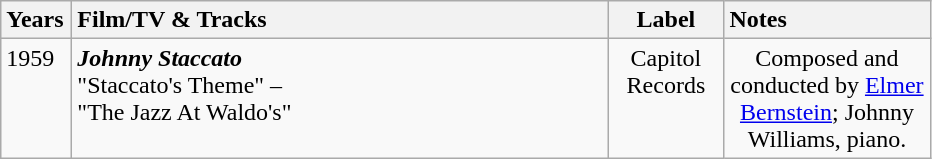<table class="wikitable">
<tr>
<th style="vertical-align:top; text-align:left; width:40px;">Years</th>
<th style="vertical-align:top; text-align:left; width:350px;">Film/TV & Tracks</th>
<th style="vertical-align:top; text-align:center; width:70px;">Label</th>
<th style="vertical-align:top; text-align:left; width:130px;">Notes</th>
</tr>
<tr style="vertical-align:top;">
<td style="text-align:left; ">1959</td>
<td style="text-align:left; "><strong><em>Johnny Staccato</em></strong><br>"Staccato's Theme" –<br>"The Jazz At Waldo's"</td>
<td style="text-align:center; ">Capitol Records</td>
<td style="text-align:center; ">Composed and conducted by <a href='#'>Elmer Bernstein</a>; Johnny Williams, piano.</td>
</tr>
</table>
